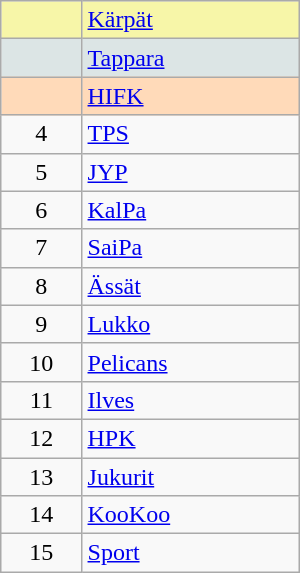<table class="wikitable" style="width:200px;">
<tr style="background:#F7F6A8;">
<td align=center></td>
<td><a href='#'>Kärpät</a></td>
</tr>
<tr style="background:#DCE5E5;">
<td align=center></td>
<td><a href='#'>Tappara</a></td>
</tr>
<tr style="background:#FFDAB9;">
<td align=center></td>
<td><a href='#'>HIFK</a></td>
</tr>
<tr>
<td align=center>4</td>
<td><a href='#'>TPS</a></td>
</tr>
<tr>
<td align=center>5</td>
<td><a href='#'>JYP</a></td>
</tr>
<tr>
<td align=center>6</td>
<td><a href='#'>KalPa</a></td>
</tr>
<tr>
<td align=center>7</td>
<td><a href='#'>SaiPa</a></td>
</tr>
<tr>
<td align=center>8</td>
<td><a href='#'>Ässät</a></td>
</tr>
<tr>
<td align=center>9</td>
<td><a href='#'>Lukko</a></td>
</tr>
<tr>
<td align=center>10</td>
<td><a href='#'>Pelicans</a></td>
</tr>
<tr>
<td align=center>11</td>
<td><a href='#'>Ilves</a></td>
</tr>
<tr>
<td align=center>12</td>
<td><a href='#'>HPK</a></td>
</tr>
<tr>
<td align=center>13</td>
<td><a href='#'>Jukurit</a></td>
</tr>
<tr>
<td align=center>14</td>
<td><a href='#'>KooKoo</a></td>
</tr>
<tr>
<td align=center>15</td>
<td><a href='#'>Sport</a></td>
</tr>
</table>
